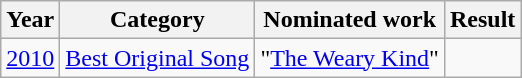<table class="wikitable plainrowheaders" style="text-align:center;">
<tr>
<th>Year</th>
<th>Category</th>
<th>Nominated work</th>
<th>Result</th>
</tr>
<tr>
<td><a href='#'>2010</a></td>
<td><a href='#'>Best Original Song</a></td>
<td>"<a href='#'>The Weary Kind</a>" </td>
<td></td>
</tr>
</table>
